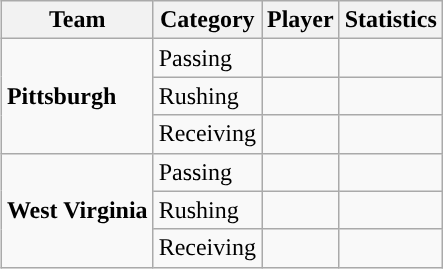<table class="wikitable" style="float: right;">
<tr>
<th>Team</th>
<th>Category</th>
<th>Player</th>
<th>Statistics</th>
</tr>
<tr>
<td rowspan=3><strong>Pittsburgh</strong></td>
<td>Passing</td>
<td></td>
<td></td>
</tr>
<tr>
<td>Rushing</td>
<td></td>
<td></td>
</tr>
<tr>
<td>Receiving</td>
<td></td>
<td></td>
</tr>
<tr>
<td rowspan=3><strong>West Virginia</strong></td>
<td>Passing</td>
<td></td>
<td></td>
</tr>
<tr>
<td>Rushing</td>
<td></td>
<td></td>
</tr>
<tr>
<td>Receiving</td>
<td></td>
<td></td>
</tr>
</table>
